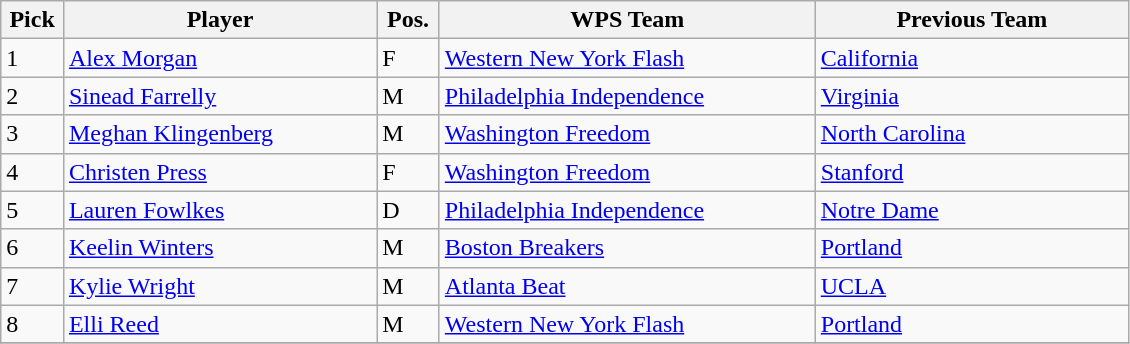<table class="wikitable">
<tr>
<th width="5%">Pick</th>
<th width="25%">Player</th>
<th width="5%">Pos.</th>
<th width="30%">WPS Team</th>
<th width="25%">Previous Team</th>
</tr>
<tr>
<td>1</td>
<td><a href='#'>Alex Morgan</a></td>
<td>F</td>
<td><a href='#'>Western New York Flash</a></td>
<td><a href='#'>California</a></td>
</tr>
<tr>
<td>2</td>
<td><a href='#'>Sinead Farrelly</a></td>
<td>M</td>
<td><a href='#'>Philadelphia Independence</a></td>
<td><a href='#'>Virginia</a></td>
</tr>
<tr>
<td>3</td>
<td><a href='#'>Meghan Klingenberg</a></td>
<td>M</td>
<td><a href='#'>Washington Freedom</a></td>
<td><a href='#'>North Carolina</a></td>
</tr>
<tr>
<td>4</td>
<td><a href='#'>Christen Press</a></td>
<td>F</td>
<td><a href='#'>Washington Freedom</a></td>
<td><a href='#'>Stanford</a></td>
</tr>
<tr>
<td>5</td>
<td><a href='#'>Lauren Fowlkes</a></td>
<td>D</td>
<td><a href='#'>Philadelphia Independence</a></td>
<td><a href='#'>Notre Dame</a></td>
</tr>
<tr>
<td>6</td>
<td><a href='#'>Keelin Winters</a></td>
<td>M</td>
<td><a href='#'>Boston Breakers</a></td>
<td><a href='#'>Portland</a></td>
</tr>
<tr>
<td>7</td>
<td><a href='#'>Kylie Wright</a></td>
<td>M</td>
<td><a href='#'>Atlanta Beat</a></td>
<td><a href='#'>UCLA</a></td>
</tr>
<tr>
<td>8</td>
<td><a href='#'>Elli Reed</a></td>
<td>M</td>
<td><a href='#'>Western New York Flash</a></td>
<td><a href='#'>Portland</a></td>
</tr>
<tr>
</tr>
</table>
